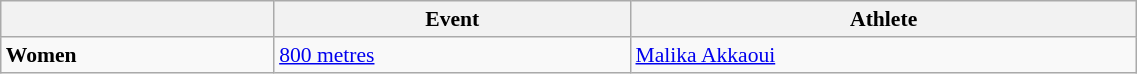<table class=wikitable style="font-size:90%" width=60%>
<tr>
<th></th>
<th>Event</th>
<th>Athlete</th>
</tr>
<tr>
<td><strong>Women</strong></td>
<td><a href='#'>800 metres</a></td>
<td><a href='#'>Malika Akkaoui</a></td>
</tr>
</table>
